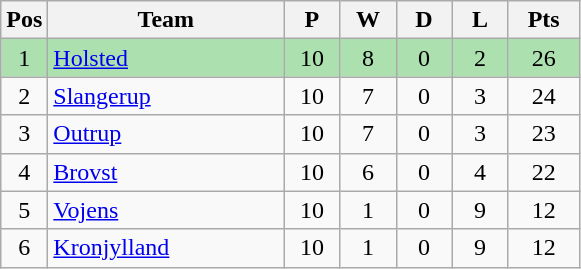<table class="wikitable" style="font-size: 100%">
<tr>
<th width=20>Pos</th>
<th width=150>Team</th>
<th width=30>P</th>
<th width=30>W</th>
<th width=30>D</th>
<th width=30>L</th>
<th width=40>Pts</th>
</tr>
<tr align=center style="background:#ACE1AF;">
<td>1</td>
<td align="left"><a href='#'>Holsted</a></td>
<td>10</td>
<td>8</td>
<td>0</td>
<td>2</td>
<td>26</td>
</tr>
<tr align=center>
<td>2</td>
<td align="left"><a href='#'>Slangerup</a></td>
<td>10</td>
<td>7</td>
<td>0</td>
<td>3</td>
<td>24</td>
</tr>
<tr align=center>
<td>3</td>
<td align="left"><a href='#'>Outrup</a></td>
<td>10</td>
<td>7</td>
<td>0</td>
<td>3</td>
<td>23</td>
</tr>
<tr align=center>
<td>4</td>
<td align="left"><a href='#'>Brovst</a></td>
<td>10</td>
<td>6</td>
<td>0</td>
<td>4</td>
<td>22</td>
</tr>
<tr align=center>
<td>5</td>
<td align="left"><a href='#'>Vojens</a></td>
<td>10</td>
<td>1</td>
<td>0</td>
<td>9</td>
<td>12</td>
</tr>
<tr align=center>
<td>6</td>
<td align="left"><a href='#'>Kronjylland</a></td>
<td>10</td>
<td>1</td>
<td>0</td>
<td>9</td>
<td>12</td>
</tr>
</table>
